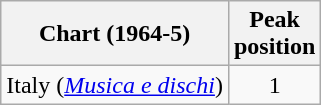<table class="wikitable sortable">
<tr>
<th align="left">Chart (1964-5)</th>
<th align="left">Peak<br>position</th>
</tr>
<tr>
<td align="left">Italy (<em><a href='#'>Musica e dischi</a></em>)</td>
<td align="center">1</td>
</tr>
</table>
